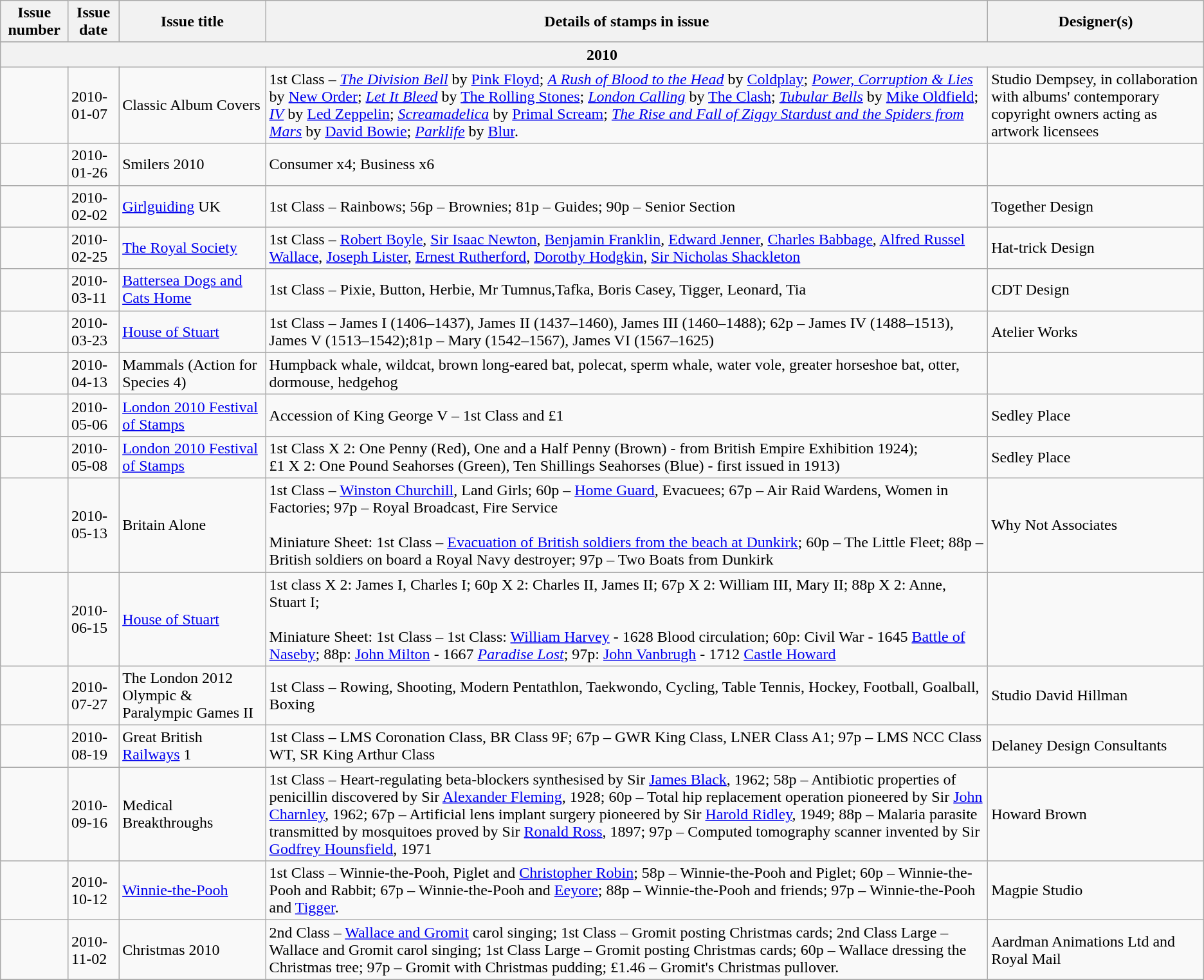<table class="wikitable">
<tr>
<th>Issue number</th>
<th>Issue date</th>
<th>Issue title</th>
<th>Details of stamps in issue</th>
<th>Designer(s)</th>
</tr>
<tr>
</tr>
<tr>
<th colspan=5>2010</th>
</tr>
<tr>
<td></td>
<td>2010-01-07</td>
<td>Classic Album Covers</td>
<td>1st Class – <em><a href='#'>The Division Bell</a></em> by <a href='#'>Pink Floyd</a>; <em><a href='#'>A Rush of Blood to the Head</a></em> by <a href='#'>Coldplay</a>; <em><a href='#'>Power, Corruption & Lies</a></em> by <a href='#'>New Order</a>; <em><a href='#'>Let It Bleed</a></em> by <a href='#'>The Rolling Stones</a>; <em><a href='#'>London Calling</a></em> by <a href='#'>The Clash</a>; <em><a href='#'>Tubular Bells</a></em> by <a href='#'>Mike Oldfield</a>; <em><a href='#'>IV</a></em> by <a href='#'>Led Zeppelin</a>; <em><a href='#'>Screamadelica</a></em> by <a href='#'>Primal Scream</a>; <em><a href='#'>The Rise and Fall of Ziggy Stardust and the Spiders from Mars</a></em> by <a href='#'>David Bowie</a>; <em><a href='#'>Parklife</a></em> by <a href='#'>Blur</a>.</td>
<td>Studio Dempsey, in collaboration with albums' contemporary copyright owners acting as artwork licensees</td>
</tr>
<tr>
<td></td>
<td>2010-01-26</td>
<td>Smilers 2010</td>
<td>Consumer x4; Business x6</td>
<td></td>
</tr>
<tr>
<td></td>
<td>2010-02-02</td>
<td><a href='#'>Girlguiding</a> UK</td>
<td>1st Class – Rainbows; 56p – Brownies; 81p – Guides; 90p – Senior Section</td>
<td>Together Design</td>
</tr>
<tr>
<td></td>
<td>2010-02-25</td>
<td><a href='#'>The Royal Society</a></td>
<td>1st Class – <a href='#'>Robert Boyle</a>, <a href='#'>Sir Isaac Newton</a>, <a href='#'>Benjamin Franklin</a>, <a href='#'>Edward Jenner</a>, <a href='#'>Charles Babbage</a>, <a href='#'>Alfred Russel Wallace</a>, <a href='#'>Joseph Lister</a>, <a href='#'>Ernest Rutherford</a>, <a href='#'>Dorothy Hodgkin</a>, <a href='#'>Sir Nicholas Shackleton</a></td>
<td>Hat-trick Design</td>
</tr>
<tr>
<td></td>
<td>2010-03-11</td>
<td><a href='#'>Battersea Dogs and Cats Home</a></td>
<td>1st Class – Pixie, Button, Herbie, Mr Tumnus,Tafka, Boris Casey, Tigger, Leonard, Tia</td>
<td>CDT Design</td>
</tr>
<tr>
<td></td>
<td>2010-03-23</td>
<td><a href='#'>House of Stuart</a></td>
<td>1st Class – James I (1406–1437), James II (1437–1460), James III (1460–1488); 62p – James IV (1488–1513), James V (1513–1542);81p – Mary (1542–1567), James VI (1567–1625)</td>
<td>Atelier Works</td>
</tr>
<tr>
<td></td>
<td>2010-04-13</td>
<td>Mammals (Action for Species 4)</td>
<td>Humpback whale, wildcat, brown long-eared bat, polecat, sperm whale, water vole, greater horseshoe bat, otter, dormouse, hedgehog</td>
<td></td>
</tr>
<tr>
<td></td>
<td>2010-05-06</td>
<td><a href='#'>London 2010 Festival of Stamps</a></td>
<td>Accession of King George V – 1st Class and £1</td>
<td>Sedley Place</td>
</tr>
<tr>
<td></td>
<td>2010-05-08</td>
<td><a href='#'>London 2010 Festival of Stamps</a></td>
<td>1st Class X 2: One Penny (Red), One and a Half Penny (Brown) - from British Empire Exhibition 1924);<br>£1 X 2:  One Pound Seahorses (Green),  Ten Shillings Seahorses (Blue) - first issued in 1913)</td>
<td>Sedley Place</td>
</tr>
<tr>
<td></td>
<td>2010-05-13</td>
<td>Britain Alone</td>
<td>1st Class – <a href='#'>Winston Churchill</a>, Land Girls; 60p – <a href='#'>Home Guard</a>, Evacuees; 67p – Air Raid Wardens, Women in Factories; 97p – Royal Broadcast, Fire Service<br><br>Miniature Sheet: 1st Class – <a href='#'>Evacuation of British soldiers from the beach at Dunkirk</a>; 60p – The Little Fleet; 88p – British soldiers on board a Royal Navy destroyer; 97p – Two Boats from Dunkirk</td>
<td>Why Not Associates</td>
</tr>
<tr>
<td></td>
<td>2010-06-15</td>
<td><a href='#'>House of Stuart</a></td>
<td>1st class X 2: James I, Charles I; 60p X 2: Charles II, James II; 67p X 2: William III, Mary II; 88p X 2: Anne, Stuart I;<br><br>Miniature Sheet: 1st Class – 1st Class: <a href='#'>William Harvey</a> - 1628 Blood circulation; 60p: Civil War - 1645 <a href='#'>Battle of Naseby</a>; 88p: <a href='#'>John Milton</a> - 1667 <em><a href='#'>Paradise Lost</a></em>; 97p: <a href='#'>John Vanbrugh</a> - 1712 <a href='#'>Castle Howard</a></td>
<td></td>
</tr>
<tr>
<td></td>
<td>2010-07-27</td>
<td>The London 2012 Olympic & Paralympic Games II</td>
<td>1st Class – Rowing, Shooting, Modern Pentathlon, Taekwondo, Cycling, Table Tennis, Hockey, Football, Goalball, Boxing</td>
<td>Studio David Hillman</td>
</tr>
<tr>
<td></td>
<td>2010-08-19</td>
<td>Great British <a href='#'>Railways</a> 1</td>
<td>1st Class – LMS Coronation Class, BR Class 9F; 67p – GWR King Class, LNER Class A1; 97p – LMS NCC Class WT, SR King Arthur Class</td>
<td>Delaney Design Consultants</td>
</tr>
<tr>
<td></td>
<td>2010-09-16</td>
<td>Medical Breakthroughs</td>
<td>1st Class – Heart-regulating beta-blockers synthesised by Sir <a href='#'>James Black</a>, 1962; 58p – Antibiotic properties of penicillin discovered by Sir <a href='#'>Alexander Fleming</a>, 1928; 60p – Total hip replacement operation pioneered by Sir <a href='#'>John Charnley</a>, 1962; 67p – Artificial lens implant surgery pioneered by Sir <a href='#'>Harold Ridley</a>, 1949; 88p – Malaria parasite transmitted by mosquitoes proved by Sir <a href='#'>Ronald Ross</a>, 1897; 97p – Computed tomography scanner invented by Sir <a href='#'>Godfrey Hounsfield</a>, 1971</td>
<td>Howard Brown</td>
</tr>
<tr>
<td></td>
<td>2010-10-12</td>
<td><a href='#'>Winnie-the-Pooh</a></td>
<td>1st Class – Winnie-the-Pooh, Piglet and <a href='#'>Christopher Robin</a>; 58p – Winnie-the-Pooh and Piglet; 60p – Winnie-the-Pooh and Rabbit; 67p – Winnie-the-Pooh and <a href='#'>Eeyore</a>; 88p – Winnie-the-Pooh and friends; 97p – Winnie-the-Pooh and <a href='#'>Tigger</a>.</td>
<td>Magpie Studio</td>
</tr>
<tr>
<td></td>
<td>2010-11-02</td>
<td>Christmas 2010</td>
<td>2nd Class – <a href='#'>Wallace and Gromit</a> carol singing; 1st Class – Gromit posting Christmas cards; 2nd Class Large – Wallace and Gromit carol singing; 1st Class Large – Gromit posting Christmas cards; 60p – Wallace dressing the Christmas tree; 97p – Gromit with Christmas pudding; £1.46 – Gromit's Christmas pullover.</td>
<td>Aardman Animations Ltd and Royal Mail</td>
</tr>
<tr>
</tr>
</table>
